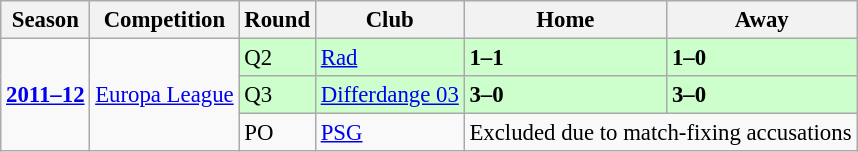<table class="wikitable" style="font-size:95%">
<tr>
<th>Season</th>
<th>Competition</th>
<th>Round</th>
<th>Club</th>
<th>Home</th>
<th>Away</th>
</tr>
<tr>
<td rowspan=3><strong><a href='#'>2011–12</a></strong></td>
<td rowspan=3><a href='#'>Europa League</a></td>
<td style="background:#cfc;">Q2</td>
<td style="background:#cfc;"> <a href='#'>Rad</a></td>
<td style="background:#cfc;"><strong>1–1</strong></td>
<td style="background:#cfc;"><strong>1–0</strong></td>
</tr>
<tr>
<td style="background:#cfc;">Q3</td>
<td style="background:#cfc;"> <a href='#'>Differdange 03</a></td>
<td style="background:#cfc;"><strong>3–0</strong></td>
<td style="background:#cfc;"><strong>3–0</strong></td>
</tr>
<tr>
<td>PO</td>
<td> <a href='#'>PSG</a></td>
<td colspan="2">Excluded due to match-fixing accusations</td>
</tr>
</table>
